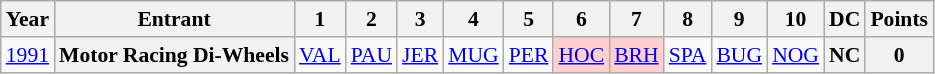<table class="wikitable" style="text-align:center; font-size:90%">
<tr>
<th>Year</th>
<th>Entrant</th>
<th>1</th>
<th>2</th>
<th>3</th>
<th>4</th>
<th>5</th>
<th>6</th>
<th>7</th>
<th>8</th>
<th>9</th>
<th>10</th>
<th>DC</th>
<th>Points</th>
</tr>
<tr>
<td><a href='#'>1991</a></td>
<th>Motor Racing Di-Wheels</th>
<td><a href='#'>VAL</a></td>
<td><a href='#'>PAU</a></td>
<td><a href='#'>JER</a></td>
<td><a href='#'>MUG</a></td>
<td><a href='#'>PER</a></td>
<td style="background:#FFCFCF;"><a href='#'>HOC</a><br></td>
<td style="background:#FFCFCF;"><a href='#'>BRH</a><br></td>
<td><a href='#'>SPA</a></td>
<td><a href='#'>BUG</a></td>
<td><a href='#'>NOG</a></td>
<th>NC</th>
<th>0</th>
</tr>
</table>
